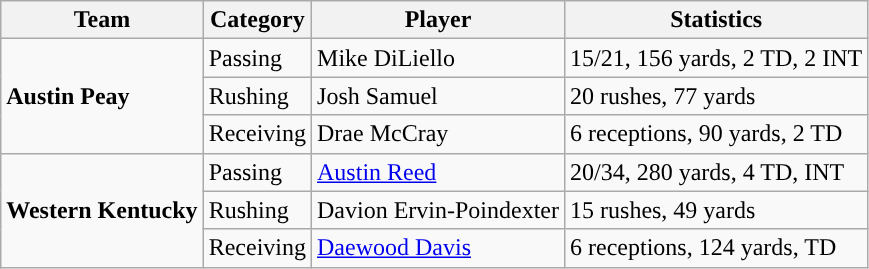<table class="wikitable" style="float: left;">
<tr>
<th>Team</th>
<th>Category</th>
<th>Player</th>
<th>Statistics</th>
</tr>
<tr>
<td rowspan=3><strong>Austin Peay</strong></td>
<td>Passing</td>
<td>Mike DiLiello</td>
<td>15/21, 156 yards, 2 TD, 2 INT</td>
</tr>
<tr>
<td>Rushing</td>
<td>Josh Samuel</td>
<td>20 rushes, 77 yards</td>
</tr>
<tr>
<td>Receiving</td>
<td>Drae McCray</td>
<td>6 receptions, 90 yards, 2 TD</td>
</tr>
<tr>
<td rowspan=3><strong>Western Kentucky</strong></td>
<td>Passing</td>
<td><a href='#'>Austin Reed</a></td>
<td>20/34, 280 yards, 4 TD, INT</td>
</tr>
<tr>
<td>Rushing</td>
<td>Davion Ervin-Poindexter</td>
<td>15 rushes, 49 yards</td>
</tr>
<tr>
<td>Receiving</td>
<td><a href='#'>Daewood Davis</a></td>
<td>6 receptions, 124 yards, TD</td>
</tr>
</table>
